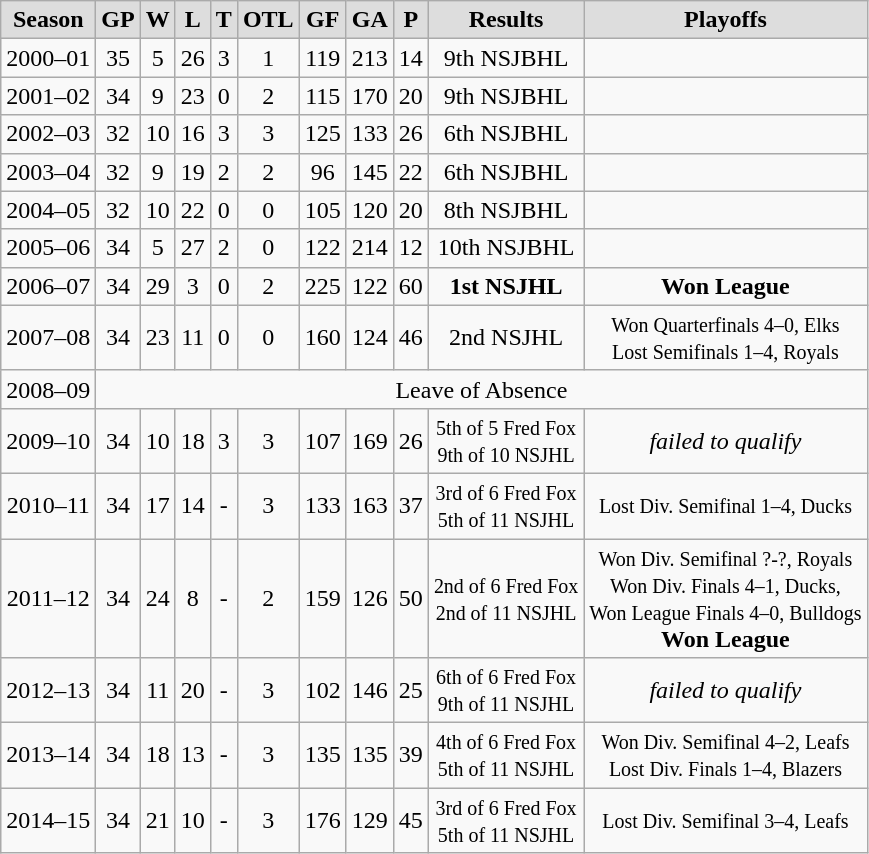<table class="wikitable">
<tr align="center"  bgcolor="#dddddd">
<td><strong>Season</strong></td>
<td><strong>GP</strong></td>
<td><strong>W</strong></td>
<td><strong>L</strong></td>
<td><strong>T</strong></td>
<td><strong>OTL</strong></td>
<td><strong>GF</strong></td>
<td><strong>GA</strong></td>
<td><strong>P</strong></td>
<td><strong>Results</strong></td>
<td><strong>Playoffs</strong></td>
</tr>
<tr align="center">
<td>2000–01</td>
<td>35</td>
<td>5</td>
<td>26</td>
<td>3</td>
<td>1</td>
<td>119</td>
<td>213</td>
<td>14</td>
<td>9th NSJBHL</td>
<td></td>
</tr>
<tr align="center">
<td>2001–02</td>
<td>34</td>
<td>9</td>
<td>23</td>
<td>0</td>
<td>2</td>
<td>115</td>
<td>170</td>
<td>20</td>
<td>9th NSJBHL</td>
<td></td>
</tr>
<tr align="center">
<td>2002–03</td>
<td>32</td>
<td>10</td>
<td>16</td>
<td>3</td>
<td>3</td>
<td>125</td>
<td>133</td>
<td>26</td>
<td>6th NSJBHL</td>
<td></td>
</tr>
<tr align="center">
<td>2003–04</td>
<td>32</td>
<td>9</td>
<td>19</td>
<td>2</td>
<td>2</td>
<td>96</td>
<td>145</td>
<td>22</td>
<td>6th NSJBHL</td>
<td></td>
</tr>
<tr align="center">
<td>2004–05</td>
<td>32</td>
<td>10</td>
<td>22</td>
<td>0</td>
<td>0</td>
<td>105</td>
<td>120</td>
<td>20</td>
<td>8th NSJBHL</td>
<td></td>
</tr>
<tr align="center">
<td>2005–06</td>
<td>34</td>
<td>5</td>
<td>27</td>
<td>2</td>
<td>0</td>
<td>122</td>
<td>214</td>
<td>12</td>
<td>10th NSJBHL</td>
<td></td>
</tr>
<tr align="center">
<td>2006–07</td>
<td>34</td>
<td>29</td>
<td>3</td>
<td>0</td>
<td>2</td>
<td>225</td>
<td>122</td>
<td>60</td>
<td><strong>1st NSJHL </strong></td>
<td><strong>Won League</strong></td>
</tr>
<tr align="center">
<td>2007–08</td>
<td>34</td>
<td>23</td>
<td>11</td>
<td>0</td>
<td>0</td>
<td>160</td>
<td>124</td>
<td>46</td>
<td>2nd NSJHL</td>
<td><small>Won Quarterfinals 4–0, Elks<br>Lost Semifinals 1–4, Royals</small></td>
</tr>
<tr align="center">
<td>2008–09</td>
<td colspan="11">Leave of Absence</td>
</tr>
<tr align="center">
<td>2009–10</td>
<td>34</td>
<td>10</td>
<td>18</td>
<td>3</td>
<td>3</td>
<td>107</td>
<td>169</td>
<td>26</td>
<td><small>5th of 5 Fred Fox<br>9th of 10 NSJHL</small></td>
<td><em>failed to qualify</em></td>
</tr>
<tr align="center">
<td>2010–11</td>
<td>34</td>
<td>17</td>
<td>14</td>
<td>-</td>
<td>3</td>
<td>133</td>
<td>163</td>
<td>37</td>
<td><small>3rd of 6 Fred Fox<br>5th of 11 NSJHL</small></td>
<td><small>Lost Div. Semifinal 1–4, Ducks</small></td>
</tr>
<tr align="center">
<td>2011–12</td>
<td>34</td>
<td>24</td>
<td>8</td>
<td>-</td>
<td>2</td>
<td>159</td>
<td>126</td>
<td>50</td>
<td><small>2nd of 6 Fred Fox<br>2nd of 11 NSJHL</small></td>
<td><small>Won Div. Semifinal ?-?, Royals<br>Won Div. Finals 4–1, Ducks, <br>Won League Finals 4–0, Bulldogs</small><br><strong>Won League</strong></td>
</tr>
<tr align="center">
<td>2012–13</td>
<td>34</td>
<td>11</td>
<td>20</td>
<td>-</td>
<td>3</td>
<td>102</td>
<td>146</td>
<td>25</td>
<td><small>6th of 6 Fred Fox<br>9th of 11 NSJHL</small></td>
<td><em>failed to qualify</em></td>
</tr>
<tr align="center">
<td>2013–14</td>
<td>34</td>
<td>18</td>
<td>13</td>
<td>-</td>
<td>3</td>
<td>135</td>
<td>135</td>
<td>39</td>
<td><small>4th of 6 Fred Fox<br>5th of 11 NSJHL</small></td>
<td><small>Won Div. Semifinal 4–2, Leafs<br>Lost Div. Finals 1–4, Blazers</small></td>
</tr>
<tr align="center">
<td>2014–15</td>
<td>34</td>
<td>21</td>
<td>10</td>
<td>-</td>
<td>3</td>
<td>176</td>
<td>129</td>
<td>45</td>
<td><small>3rd of 6 Fred Fox<br>5th of 11 NSJHL</small></td>
<td><small>Lost Div. Semifinal 3–4, Leafs</small></td>
</tr>
</table>
